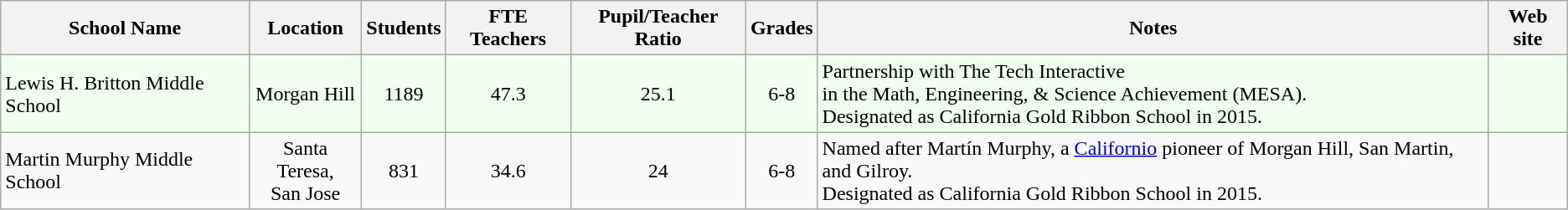<table class="wikitable">
<tr>
<th>School Name</th>
<th>Location</th>
<th>Students</th>
<th>FTE Teachers</th>
<th>Pupil/Teacher Ratio</th>
<th>Grades</th>
<th>Notes</th>
<th>Web site</th>
</tr>
<tr>
<td style='background: #f0fff0'>Lewis H. Britton Middle School<br></td>
<td style='background: #f0fff0'  align="center">Morgan Hill</td>
<td style='background: #f0fff0'  align="center">1189</td>
<td style='background: #f0fff0'  align="center">47.3</td>
<td style='background: #f0fff0'  align="center">25.1</td>
<td style='background: #f0fff0'  align="center">6-8</td>
<td style='background: #f0fff0'  align="left">Partnership with The Tech Interactive<br>in the Math, Engineering, & Science Achievement (MESA).<br>Designated as California Gold Ribbon School in 2015.</td>
<td style='background: #f0fff0'  align="center"></td>
</tr>
<tr>
<td>Martin Murphy Middle School</td>
<td align="center">Santa Teresa,<br>San Jose</td>
<td align="center">831</td>
<td align="center">34.6</td>
<td align="center">24</td>
<td align="center">6-8</td>
<td align="left">Named after Martín Murphy, a <a href='#'>Californio</a> pioneer of Morgan Hill, San Martin, and Gilroy.<br>Designated as California Gold Ribbon School in 2015.</td>
<td align="center"></td>
</tr>
</table>
